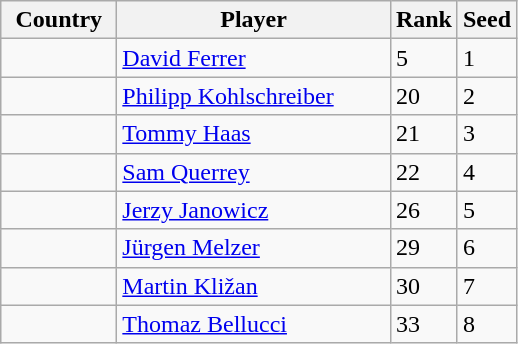<table class="sortable wikitable">
<tr>
<th width="70">Country</th>
<th width="175">Player</th>
<th>Rank</th>
<th>Seed</th>
</tr>
<tr>
<td></td>
<td><a href='#'>David Ferrer</a></td>
<td>5</td>
<td>1</td>
</tr>
<tr>
<td></td>
<td><a href='#'>Philipp Kohlschreiber</a></td>
<td>20</td>
<td>2</td>
</tr>
<tr>
<td></td>
<td><a href='#'>Tommy Haas</a></td>
<td>21</td>
<td>3</td>
</tr>
<tr>
<td></td>
<td><a href='#'>Sam Querrey</a></td>
<td>22</td>
<td>4</td>
</tr>
<tr>
<td></td>
<td><a href='#'>Jerzy Janowicz</a></td>
<td>26</td>
<td>5</td>
</tr>
<tr>
<td></td>
<td><a href='#'>Jürgen Melzer</a></td>
<td>29</td>
<td>6</td>
</tr>
<tr>
<td></td>
<td><a href='#'>Martin Kližan</a></td>
<td>30</td>
<td>7</td>
</tr>
<tr>
<td></td>
<td><a href='#'>Thomaz Bellucci</a></td>
<td>33</td>
<td>8</td>
</tr>
</table>
